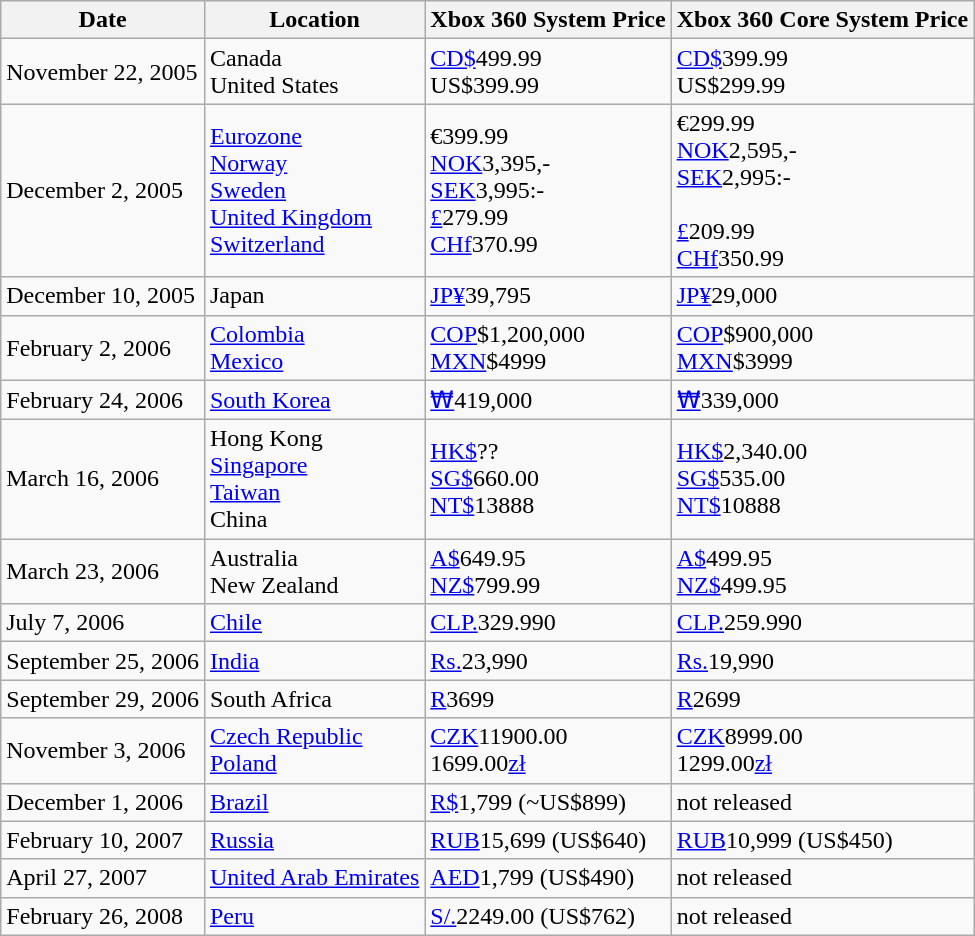<table class="wikitable">
<tr>
<th>Date</th>
<th>Location</th>
<th>Xbox 360 System Price</th>
<th>Xbox 360 Core System Price</th>
</tr>
<tr>
<td>November 22, 2005</td>
<td>Canada<br>United States</td>
<td><a href='#'>CD$</a>499.99<br> US$399.99</td>
<td><a href='#'>CD$</a>399.99<br> US$299.99</td>
</tr>
<tr>
<td>December 2, 2005</td>
<td><a href='#'>Eurozone</a><br><a href='#'>Norway</a><br><a href='#'>Sweden</a><br><a href='#'>United Kingdom</a><br><a href='#'>Switzerland</a><br></td>
<td>€399.99<br> <a href='#'>NOK</a>3,395,-<br><a href='#'>SEK</a>3,995:-<br><a href='#'>£</a>279.99<br><a href='#'>CHf</a>370.99</td>
<td>€299.99<br> <a href='#'>NOK</a>2,595,-<br><a href='#'>SEK</a>2,995:-<br><br><a href='#'>£</a>209.99<br><a href='#'>CHf</a>350.99</td>
</tr>
<tr>
<td>December 10, 2005</td>
<td>Japan</td>
<td><a href='#'>JP¥</a>39,795</td>
<td><a href='#'>JP¥</a>29,000</td>
</tr>
<tr>
<td>February 2, 2006</td>
<td><a href='#'>Colombia</a><br><a href='#'>Mexico</a></td>
<td><a href='#'>COP</a>$1,200,000<br><a href='#'>MXN</a>$4999</td>
<td><a href='#'>COP</a>$900,000<br> <a href='#'>MXN</a>$3999</td>
</tr>
<tr>
<td>February 24, 2006</td>
<td><a href='#'>South Korea</a></td>
<td><a href='#'>₩</a>419,000</td>
<td><a href='#'>₩</a>339,000</td>
</tr>
<tr>
<td>March 16, 2006</td>
<td>Hong Kong<br><a href='#'>Singapore</a><br><a href='#'>Taiwan</a><br>China</td>
<td><a href='#'>HK$</a>??<br><a href='#'>SG$</a>660.00<br> <a href='#'>NT$</a>13888</td>
<td><a href='#'>HK$</a>2,340.00<br><a href='#'>SG$</a>535.00<br> <a href='#'>NT$</a>10888</td>
</tr>
<tr>
<td>March 23, 2006</td>
<td>Australia<br>New Zealand</td>
<td><a href='#'>A$</a>649.95<br> <a href='#'>NZ$</a>799.99</td>
<td><a href='#'>A$</a>499.95<br> <a href='#'>NZ$</a>499.95</td>
</tr>
<tr>
<td>July 7, 2006</td>
<td><a href='#'>Chile</a></td>
<td><a href='#'>CLP.</a>329.990</td>
<td><a href='#'>CLP.</a>259.990</td>
</tr>
<tr>
<td>September 25, 2006</td>
<td><a href='#'>India</a></td>
<td><a href='#'>Rs.</a>23,990</td>
<td><a href='#'>Rs.</a>19,990</td>
</tr>
<tr>
<td>September 29, 2006</td>
<td>South Africa</td>
<td><a href='#'>R</a>3699</td>
<td><a href='#'>R</a>2699</td>
</tr>
<tr>
<td>November 3, 2006</td>
<td><a href='#'>Czech Republic</a><br><a href='#'>Poland</a></td>
<td><a href='#'>CZK</a>11900.00<br> 1699.00<a href='#'>zł</a></td>
<td><a href='#'>CZK</a>8999.00<br> 1299.00<a href='#'>zł</a></td>
</tr>
<tr>
<td>December 1, 2006</td>
<td><a href='#'>Brazil</a></td>
<td><a href='#'>R$</a>1,799 (~US$899)</td>
<td>not released</td>
</tr>
<tr>
<td>February 10, 2007</td>
<td><a href='#'>Russia</a></td>
<td><a href='#'>RUB</a>15,699 (US$640)</td>
<td><a href='#'>RUB</a>10,999 (US$450)</td>
</tr>
<tr>
<td>April 27, 2007</td>
<td><a href='#'>United Arab Emirates</a></td>
<td><a href='#'>AED</a>1,799 (US$490)</td>
<td>not released</td>
</tr>
<tr>
<td>February 26, 2008</td>
<td><a href='#'>Peru</a></td>
<td><a href='#'>S/.</a>2249.00 (US$762)</td>
<td>not released</td>
</tr>
</table>
